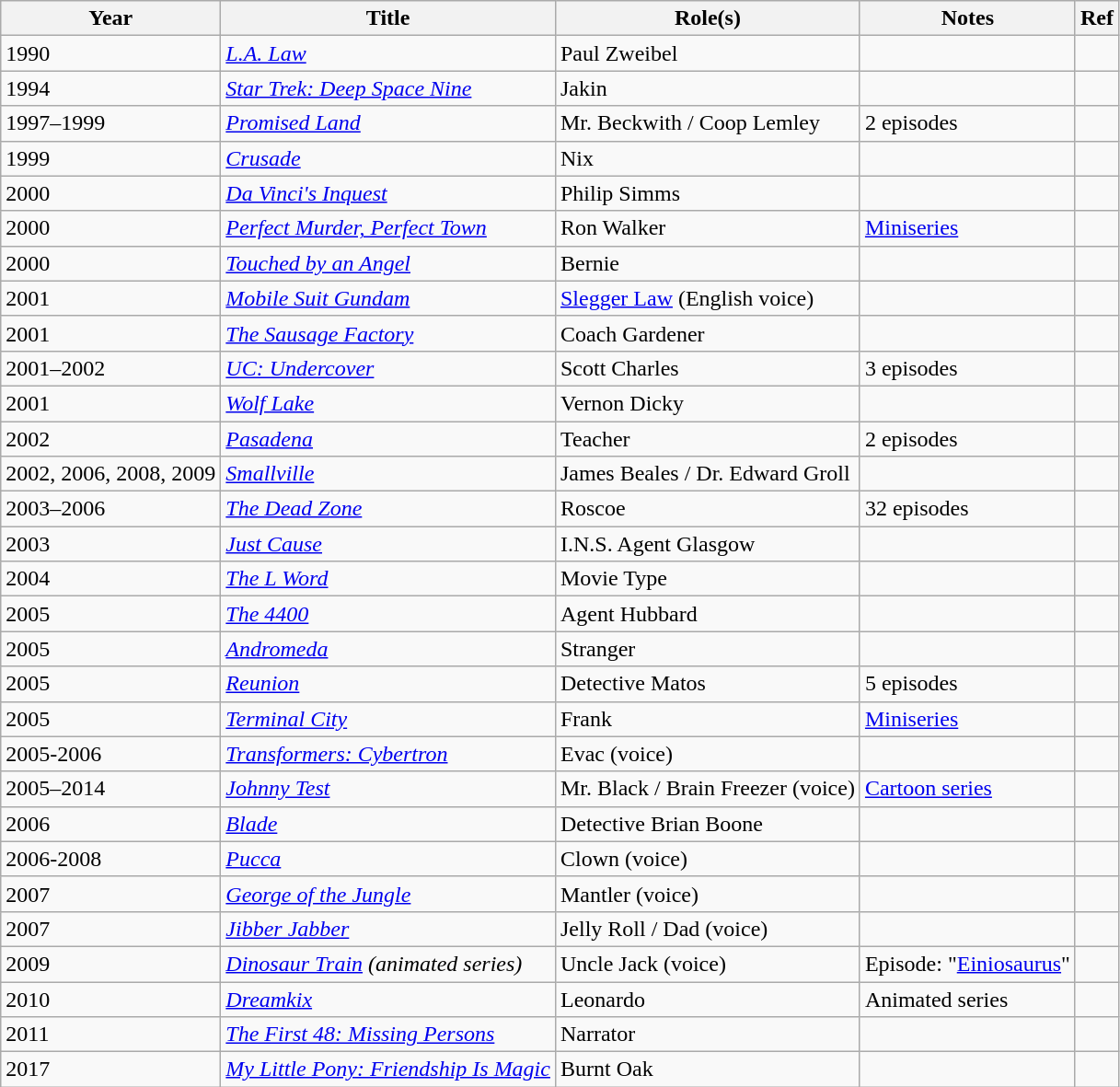<table class="wikitable">
<tr>
<th>Year</th>
<th>Title</th>
<th>Role(s)</th>
<th>Notes</th>
<th>Ref</th>
</tr>
<tr>
<td>1990</td>
<td><em><a href='#'>L.A. Law</a></em></td>
<td>Paul Zweibel</td>
<td></td>
<td></td>
</tr>
<tr>
<td>1994</td>
<td><em><a href='#'>Star Trek: Deep Space Nine</a></em></td>
<td>Jakin</td>
<td></td>
<td></td>
</tr>
<tr>
<td>1997–1999</td>
<td><a href='#'><em>Promised Land</em></a></td>
<td>Mr. Beckwith / Coop Lemley</td>
<td>2 episodes</td>
<td></td>
</tr>
<tr>
<td>1999</td>
<td><a href='#'><em>Crusade</em></a></td>
<td>Nix</td>
<td></td>
<td></td>
</tr>
<tr>
<td>2000</td>
<td><em><a href='#'>Da Vinci's Inquest</a></em></td>
<td>Philip Simms</td>
<td></td>
<td></td>
</tr>
<tr>
<td>2000</td>
<td><em><a href='#'>Perfect Murder, Perfect Town</a></em></td>
<td>Ron Walker</td>
<td><a href='#'>Miniseries</a></td>
<td></td>
</tr>
<tr>
<td>2000</td>
<td><em><a href='#'>Touched by an Angel</a></em></td>
<td>Bernie</td>
<td></td>
<td></td>
</tr>
<tr>
<td>2001</td>
<td><em><a href='#'>Mobile Suit Gundam</a></em></td>
<td><a href='#'>Slegger Law</a> (English voice)</td>
<td></td>
<td></td>
</tr>
<tr>
<td>2001</td>
<td><em><a href='#'>The Sausage Factory</a></em></td>
<td>Coach Gardener</td>
<td></td>
<td></td>
</tr>
<tr>
<td>2001–2002</td>
<td><em><a href='#'>UC: Undercover</a></em></td>
<td>Scott Charles</td>
<td>3 episodes</td>
<td></td>
</tr>
<tr>
<td>2001</td>
<td><em><a href='#'>Wolf Lake</a></em></td>
<td>Vernon Dicky</td>
<td></td>
<td></td>
</tr>
<tr>
<td>2002</td>
<td><a href='#'><em>Pasadena</em></a></td>
<td>Teacher</td>
<td>2 episodes</td>
<td></td>
</tr>
<tr>
<td>2002, 2006, 2008, 2009</td>
<td><em><a href='#'>Smallville</a></em></td>
<td>James Beales / Dr. Edward Groll</td>
<td></td>
<td></td>
</tr>
<tr>
<td>2003–2006</td>
<td><a href='#'><em>The Dead Zone</em></a></td>
<td>Roscoe</td>
<td>32 episodes</td>
<td></td>
</tr>
<tr>
<td>2003</td>
<td><a href='#'><em>Just Cause</em></a></td>
<td>I.N.S. Agent Glasgow</td>
<td></td>
<td></td>
</tr>
<tr>
<td>2004</td>
<td><em><a href='#'>The L Word</a></em></td>
<td>Movie Type</td>
<td></td>
<td></td>
</tr>
<tr>
<td>2005</td>
<td><em><a href='#'>The 4400</a></em></td>
<td>Agent Hubbard</td>
<td></td>
<td></td>
</tr>
<tr>
<td>2005</td>
<td><a href='#'><em>Andromeda</em></a></td>
<td>Stranger</td>
<td></td>
<td></td>
</tr>
<tr>
<td>2005</td>
<td><a href='#'><em>Reunion</em></a></td>
<td>Detective Matos</td>
<td>5 episodes</td>
<td></td>
</tr>
<tr>
<td>2005</td>
<td><a href='#'><em>Terminal City</em></a></td>
<td>Frank</td>
<td><a href='#'>Miniseries</a></td>
<td></td>
</tr>
<tr>
<td>2005-2006</td>
<td><em><a href='#'>Transformers: Cybertron</a></em></td>
<td>Evac (voice)</td>
<td></td>
<td></td>
</tr>
<tr>
<td>2005–2014</td>
<td><em><a href='#'>Johnny Test</a></em></td>
<td>Mr. Black / Brain Freezer (voice)</td>
<td><a href='#'>Cartoon series</a></td>
<td></td>
</tr>
<tr>
<td>2006</td>
<td><a href='#'><em>Blade</em></a></td>
<td>Detective Brian Boone</td>
<td></td>
<td></td>
</tr>
<tr>
<td>2006-2008</td>
<td><a href='#'><em>Pucca</em></a></td>
<td>Clown (voice)</td>
<td></td>
<td></td>
</tr>
<tr>
<td>2007</td>
<td><a href='#'><em>George of the Jungle</em></a></td>
<td>Mantler (voice)</td>
<td></td>
<td></td>
</tr>
<tr>
<td>2007</td>
<td><a href='#'><em>Jibber Jabber</em></a></td>
<td>Jelly Roll / Dad (voice)</td>
<td></td>
<td></td>
</tr>
<tr>
<td>2009</td>
<td><em><a href='#'>Dinosaur Train</a> (animated series)</em></td>
<td>Uncle Jack (voice)</td>
<td>Episode: "<a href='#'>Einiosaurus</a>"</td>
<td></td>
</tr>
<tr>
<td>2010</td>
<td><em><a href='#'>Dreamkix</a></em></td>
<td>Leonardo</td>
<td>Animated series</td>
<td></td>
</tr>
<tr>
<td>2011</td>
<td><em><a href='#'>The First 48: Missing Persons</a></em></td>
<td>Narrator</td>
<td></td>
<td></td>
</tr>
<tr>
<td>2017</td>
<td><em><a href='#'>My Little Pony: Friendship Is Magic</a></em></td>
<td>Burnt Oak</td>
<td></td>
<td></td>
</tr>
</table>
